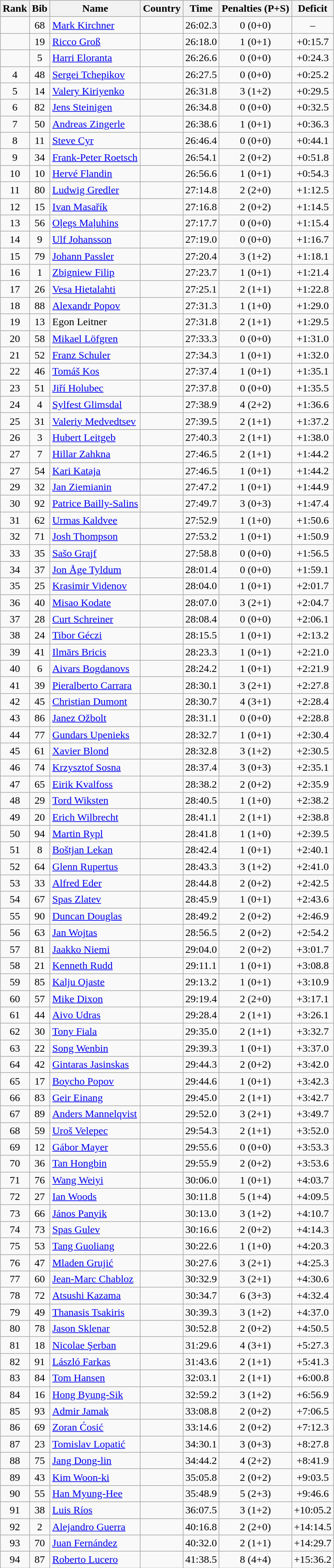<table class="wikitable sortable" style="text-align:center">
<tr>
<th>Rank</th>
<th>Bib</th>
<th>Name</th>
<th>Country</th>
<th>Time</th>
<th>Penalties (P+S)</th>
<th>Deficit</th>
</tr>
<tr>
<td></td>
<td>68</td>
<td align=left><a href='#'>Mark Kirchner</a></td>
<td align=left></td>
<td>26:02.3</td>
<td>0 (0+0)</td>
<td>–</td>
</tr>
<tr>
<td></td>
<td>19</td>
<td align=left><a href='#'>Ricco Groß</a></td>
<td align=left></td>
<td>26:18.0</td>
<td>1 (0+1)</td>
<td>+0:15.7</td>
</tr>
<tr>
<td></td>
<td>5</td>
<td align=left><a href='#'>Harri Eloranta</a></td>
<td align=left></td>
<td>26:26.6</td>
<td>0 (0+0)</td>
<td>+0:24.3</td>
</tr>
<tr>
<td>4</td>
<td>48</td>
<td align=left><a href='#'>Sergei Tchepikov</a></td>
<td align=left></td>
<td>26:27.5</td>
<td>0 (0+0)</td>
<td>+0:25.2</td>
</tr>
<tr>
<td>5</td>
<td>14</td>
<td align=left><a href='#'>Valery Kiriyenko</a></td>
<td align=left></td>
<td>26:31.8</td>
<td>3 (1+2)</td>
<td>+0:29.5</td>
</tr>
<tr>
<td>6</td>
<td>82</td>
<td align=left><a href='#'>Jens Steinigen</a></td>
<td align=left></td>
<td>26:34.8</td>
<td>0 (0+0)</td>
<td>+0:32.5</td>
</tr>
<tr>
<td>7</td>
<td>50</td>
<td align=left><a href='#'>Andreas Zingerle</a></td>
<td align=left></td>
<td>26:38.6</td>
<td>1 (0+1)</td>
<td>+0:36.3</td>
</tr>
<tr>
<td>8</td>
<td>11</td>
<td align=left><a href='#'>Steve Cyr</a></td>
<td align=left></td>
<td>26:46.4</td>
<td>0 (0+0)</td>
<td>+0:44.1</td>
</tr>
<tr>
<td>9</td>
<td>34</td>
<td align=left><a href='#'>Frank-Peter Roetsch</a></td>
<td align=left></td>
<td>26:54.1</td>
<td>2 (0+2)</td>
<td>+0:51.8</td>
</tr>
<tr>
<td>10</td>
<td>10</td>
<td align=left><a href='#'>Hervé Flandin</a></td>
<td align=left></td>
<td>26:56.6</td>
<td>1 (0+1)</td>
<td>+0:54.3</td>
</tr>
<tr>
<td>11</td>
<td>80</td>
<td align=left><a href='#'>Ludwig Gredler</a></td>
<td align=left></td>
<td>27:14.8</td>
<td>2 (2+0)</td>
<td>+1:12.5</td>
</tr>
<tr>
<td>12</td>
<td>15</td>
<td align=left><a href='#'>Ivan Masařík</a></td>
<td align=left></td>
<td>27:16.8</td>
<td>2 (0+2)</td>
<td>+1:14.5</td>
</tr>
<tr>
<td>13</td>
<td>56</td>
<td align=left><a href='#'>Oļegs Maļuhins</a></td>
<td align=left></td>
<td>27:17.7</td>
<td>0 (0+0)</td>
<td>+1:15.4</td>
</tr>
<tr>
<td>14</td>
<td>9</td>
<td align=left><a href='#'>Ulf Johansson</a></td>
<td align=left></td>
<td>27:19.0</td>
<td>0 (0+0)</td>
<td>+1:16.7</td>
</tr>
<tr>
<td>15</td>
<td>79</td>
<td align=left><a href='#'>Johann Passler</a></td>
<td align=left></td>
<td>27:20.4</td>
<td>3 (1+2)</td>
<td>+1:18.1</td>
</tr>
<tr>
<td>16</td>
<td>1</td>
<td align=left><a href='#'>Zbigniew Filip</a></td>
<td align=left></td>
<td>27:23.7</td>
<td>1 (0+1)</td>
<td>+1:21.4</td>
</tr>
<tr>
<td>17</td>
<td>26</td>
<td align=left><a href='#'>Vesa Hietalahti</a></td>
<td align=left></td>
<td>27:25.1</td>
<td>2 (1+1)</td>
<td>+1:22.8</td>
</tr>
<tr>
<td>18</td>
<td>88</td>
<td align=left><a href='#'>Alexandr Popov</a></td>
<td align=left></td>
<td>27:31.3</td>
<td>1 (1+0)</td>
<td>+1:29.0</td>
</tr>
<tr>
<td>19</td>
<td>13</td>
<td align=left>Egon Leitner</td>
<td align=left></td>
<td>27:31.8</td>
<td>2 (1+1)</td>
<td>+1:29.5</td>
</tr>
<tr>
<td>20</td>
<td>58</td>
<td align=left><a href='#'>Mikael Löfgren</a></td>
<td align=left></td>
<td>27:33.3</td>
<td>0 (0+0)</td>
<td>+1:31.0</td>
</tr>
<tr>
<td>21</td>
<td>52</td>
<td align=left><a href='#'>Franz Schuler</a></td>
<td align=left></td>
<td>27:34.3</td>
<td>1 (0+1)</td>
<td>+1:32.0</td>
</tr>
<tr>
<td>22</td>
<td>46</td>
<td align=left><a href='#'>Tomáš Kos</a></td>
<td align=left></td>
<td>27:37.4</td>
<td>1 (0+1)</td>
<td>+1:35.1</td>
</tr>
<tr>
<td>23</td>
<td>51</td>
<td align=left><a href='#'>Jiří Holubec</a></td>
<td align=left></td>
<td>27:37.8</td>
<td>0 (0+0)</td>
<td>+1:35.5</td>
</tr>
<tr>
<td>24</td>
<td>4</td>
<td align=left><a href='#'>Sylfest Glimsdal</a></td>
<td align=left></td>
<td>27:38.9</td>
<td>4 (2+2)</td>
<td>+1:36.6</td>
</tr>
<tr>
<td>25</td>
<td>31</td>
<td align=left><a href='#'>Valeriy Medvedtsev</a></td>
<td align=left></td>
<td>27:39.5</td>
<td>2 (1+1)</td>
<td>+1:37.2</td>
</tr>
<tr>
<td>26</td>
<td>3</td>
<td align=left><a href='#'>Hubert Leitgeb</a></td>
<td align=left></td>
<td>27:40.3</td>
<td>2 (1+1)</td>
<td>+1:38.0</td>
</tr>
<tr>
<td>27</td>
<td>7</td>
<td align=left><a href='#'>Hillar Zahkna</a></td>
<td align=left></td>
<td>27:46.5</td>
<td>2 (1+1)</td>
<td>+1:44.2</td>
</tr>
<tr>
<td>27</td>
<td>54</td>
<td align=left><a href='#'>Kari Kataja</a></td>
<td align=left></td>
<td>27:46.5</td>
<td>1 (0+1)</td>
<td>+1:44.2</td>
</tr>
<tr>
<td>29</td>
<td>32</td>
<td align=left><a href='#'>Jan Ziemianin</a></td>
<td align=left></td>
<td>27:47.2</td>
<td>1 (0+1)</td>
<td>+1:44.9</td>
</tr>
<tr>
<td>30</td>
<td>92</td>
<td align=left><a href='#'>Patrice Bailly-Salins</a></td>
<td align=left></td>
<td>27:49.7</td>
<td>3 (0+3)</td>
<td>+1:47.4</td>
</tr>
<tr>
<td>31</td>
<td>62</td>
<td align=left><a href='#'>Urmas Kaldvee</a></td>
<td align=left></td>
<td>27:52.9</td>
<td>1 (1+0)</td>
<td>+1:50.6</td>
</tr>
<tr>
<td>32</td>
<td>71</td>
<td align=left><a href='#'>Josh Thompson</a></td>
<td align=left></td>
<td>27:53.2</td>
<td>1 (0+1)</td>
<td>+1:50.9</td>
</tr>
<tr 0>
<td>33</td>
<td>35</td>
<td align=left><a href='#'>Sašo Grajf</a></td>
<td align=left></td>
<td>27:58.8</td>
<td>0 (0+0)</td>
<td>+1:56.5</td>
</tr>
<tr>
<td>34</td>
<td>37</td>
<td align=left><a href='#'>Jon Åge Tyldum</a></td>
<td align=left></td>
<td>28:01.4</td>
<td>0 (0+0)</td>
<td>+1:59.1</td>
</tr>
<tr>
<td>35</td>
<td>25</td>
<td align=left><a href='#'>Krasimir Videnov</a></td>
<td align=left></td>
<td>28:04.0</td>
<td>1 (0+1)</td>
<td>+2:01.7</td>
</tr>
<tr>
<td>36</td>
<td>40</td>
<td align=left><a href='#'>Misao Kodate</a></td>
<td align=left></td>
<td>28:07.0</td>
<td>3 (2+1)</td>
<td>+2:04.7</td>
</tr>
<tr>
<td>37</td>
<td>28</td>
<td align=left><a href='#'>Curt Schreiner</a></td>
<td align=left></td>
<td>28:08.4</td>
<td>0 (0+0)</td>
<td>+2:06.1</td>
</tr>
<tr>
<td>38</td>
<td>24</td>
<td align=left><a href='#'>Tibor Géczi</a></td>
<td align=left></td>
<td>28:15.5</td>
<td>1 (0+1)</td>
<td>+2:13.2</td>
</tr>
<tr>
<td>39</td>
<td>41</td>
<td align=left><a href='#'>Ilmārs Bricis</a></td>
<td align=left></td>
<td>28:23.3</td>
<td>1 (0+1)</td>
<td>+2:21.0</td>
</tr>
<tr>
<td>40</td>
<td>6</td>
<td align=left><a href='#'>Aivars Bogdanovs</a></td>
<td align=left></td>
<td>28:24.2</td>
<td>1 (0+1)</td>
<td>+2:21.9</td>
</tr>
<tr>
<td>41</td>
<td>39</td>
<td align=left><a href='#'>Pieralberto Carrara</a></td>
<td align=left></td>
<td>28:30.1</td>
<td>3 (2+1)</td>
<td>+2:27.8</td>
</tr>
<tr>
<td>42</td>
<td>45</td>
<td align=left><a href='#'>Christian Dumont</a></td>
<td align=left></td>
<td>28:30.7</td>
<td>4 (3+1)</td>
<td>+2:28.4</td>
</tr>
<tr>
<td>43</td>
<td>86</td>
<td align=left><a href='#'>Janez Ožbolt</a></td>
<td align=left></td>
<td>28:31.1</td>
<td>0 (0+0)</td>
<td>+2:28.8</td>
</tr>
<tr>
<td>44</td>
<td>77</td>
<td align=left><a href='#'>Gundars Upenieks</a></td>
<td align=left></td>
<td>28:32.7</td>
<td>1 (0+1)</td>
<td>+2:30.4</td>
</tr>
<tr>
<td>45</td>
<td>61</td>
<td align=left><a href='#'>Xavier Blond</a></td>
<td align=left></td>
<td>28:32.8</td>
<td>3 (1+2)</td>
<td>+2:30.5</td>
</tr>
<tr>
<td>46</td>
<td>74</td>
<td align=left><a href='#'>Krzysztof Sosna</a></td>
<td align=left></td>
<td>28:37.4</td>
<td>3 (0+3)</td>
<td>+2:35.1</td>
</tr>
<tr>
<td>47</td>
<td>65</td>
<td align=left><a href='#'>Eirik Kvalfoss</a></td>
<td align=left></td>
<td>28:38.2</td>
<td>2 (0+2)</td>
<td>+2:35.9</td>
</tr>
<tr>
<td>48</td>
<td>29</td>
<td align=left><a href='#'>Tord Wiksten</a></td>
<td align=left></td>
<td>28:40.5</td>
<td>1 (1+0)</td>
<td>+2:38.2</td>
</tr>
<tr>
<td>49</td>
<td>20</td>
<td align=left><a href='#'>Erich Wilbrecht</a></td>
<td align=left></td>
<td>28:41.1</td>
<td>2 (1+1)</td>
<td>+2:38.8</td>
</tr>
<tr>
<td>50</td>
<td>94</td>
<td align=left><a href='#'>Martin Rypl</a></td>
<td align=left></td>
<td>28:41.8</td>
<td>1 (1+0)</td>
<td>+2:39.5</td>
</tr>
<tr>
<td>51</td>
<td>8</td>
<td align=left><a href='#'>Boštjan Lekan</a></td>
<td align=left></td>
<td>28:42.4</td>
<td>1 (0+1)</td>
<td>+2:40.1</td>
</tr>
<tr>
<td>52</td>
<td>64</td>
<td align=left><a href='#'>Glenn Rupertus</a></td>
<td align=left></td>
<td>28:43.3</td>
<td>3 (1+2)</td>
<td>+2:41.0</td>
</tr>
<tr>
<td>53</td>
<td>33</td>
<td align=left><a href='#'>Alfred Eder</a></td>
<td align=left></td>
<td>28:44.8</td>
<td>2 (0+2)</td>
<td>+2:42.5</td>
</tr>
<tr>
<td>54</td>
<td>67</td>
<td align=left><a href='#'>Spas Zlatev</a></td>
<td align=left></td>
<td>28:45.9</td>
<td>1 (0+1)</td>
<td>+2:43.6</td>
</tr>
<tr>
<td>55</td>
<td>90</td>
<td align=left><a href='#'>Duncan Douglas</a></td>
<td align=left></td>
<td>28:49.2</td>
<td>2 (0+2)</td>
<td>+2:46.9</td>
</tr>
<tr>
<td>56</td>
<td>63</td>
<td align=left><a href='#'>Jan Wojtas</a></td>
<td align=left></td>
<td>28:56.5</td>
<td>2 (0+2)</td>
<td>+2:54.2</td>
</tr>
<tr>
<td>57</td>
<td>81</td>
<td align=left><a href='#'>Jaakko Niemi</a></td>
<td align=left></td>
<td>29:04.0</td>
<td>2 (0+2)</td>
<td>+3:01.7</td>
</tr>
<tr>
<td>58</td>
<td>21</td>
<td align=left><a href='#'>Kenneth Rudd</a></td>
<td align=left></td>
<td>29:11.1</td>
<td>1 (0+1)</td>
<td>+3:08.8</td>
</tr>
<tr>
<td>59</td>
<td>85</td>
<td align=left><a href='#'>Kalju Ojaste</a></td>
<td align=left></td>
<td>29:13.2</td>
<td>1 (0+1)</td>
<td>+3:10.9</td>
</tr>
<tr>
<td>60</td>
<td>57</td>
<td align=left><a href='#'>Mike Dixon</a></td>
<td align=left></td>
<td>29:19.4</td>
<td>2 (2+0)</td>
<td>+3:17.1</td>
</tr>
<tr>
<td>61</td>
<td>44</td>
<td align=left><a href='#'>Aivo Udras</a></td>
<td align=left></td>
<td>29:28.4</td>
<td>2 (1+1)</td>
<td>+3:26.1</td>
</tr>
<tr>
<td>62</td>
<td>30</td>
<td align=left><a href='#'>Tony Fiala</a></td>
<td align=left></td>
<td>29:35.0</td>
<td>2 (1+1)</td>
<td>+3:32.7</td>
</tr>
<tr>
<td>63</td>
<td>22</td>
<td align=left><a href='#'>Song Wenbin</a></td>
<td align=left></td>
<td>29:39.3</td>
<td>1 (0+1)</td>
<td>+3:37.0</td>
</tr>
<tr>
<td>64</td>
<td>42</td>
<td align=left><a href='#'>Gintaras Jasinskas</a></td>
<td align=left></td>
<td>29:44.3</td>
<td>2 (0+2)</td>
<td>+3:42.0</td>
</tr>
<tr>
<td>65</td>
<td>17</td>
<td align=left><a href='#'>Boycho Popov</a></td>
<td align=left></td>
<td>29:44.6</td>
<td>1 (0+1)</td>
<td>+3:42.3</td>
</tr>
<tr>
<td>66</td>
<td>83</td>
<td align=left><a href='#'>Geir Einang</a></td>
<td align=left></td>
<td>29:45.0</td>
<td>2 (1+1)</td>
<td>+3:42.7</td>
</tr>
<tr>
<td>67</td>
<td>89</td>
<td align=left><a href='#'>Anders Mannelqvist</a></td>
<td align=left></td>
<td>29:52.0</td>
<td>3 (2+1)</td>
<td>+3:49.7</td>
</tr>
<tr>
<td>68</td>
<td>59</td>
<td align=left><a href='#'>Uroš Velepec</a></td>
<td align=left></td>
<td>29:54.3</td>
<td>2 (1+1)</td>
<td>+3:52.0</td>
</tr>
<tr>
<td>69</td>
<td>12</td>
<td align=left><a href='#'>Gábor Mayer</a></td>
<td align=left></td>
<td>29:55.6</td>
<td>0 (0+0)</td>
<td>+3:53.3</td>
</tr>
<tr>
<td>70</td>
<td>36</td>
<td align=left><a href='#'>Tan Hongbin</a></td>
<td align=left></td>
<td>29:55.9</td>
<td>2 (0+2)</td>
<td>+3:53.6</td>
</tr>
<tr>
<td>71</td>
<td>76</td>
<td align=left><a href='#'>Wang Weiyi</a></td>
<td align=left></td>
<td>30:06.0</td>
<td>1 (0+1)</td>
<td>+4:03.7</td>
</tr>
<tr>
<td>72</td>
<td>27</td>
<td align=left><a href='#'>Ian Woods</a></td>
<td align=left></td>
<td>30:11.8</td>
<td>5 (1+4)</td>
<td>+4:09.5</td>
</tr>
<tr>
<td>73</td>
<td>66</td>
<td align=left><a href='#'>János Panyik</a></td>
<td align=left></td>
<td>30:13.0</td>
<td>3 (1+2)</td>
<td>+4:10.7</td>
</tr>
<tr>
<td>74</td>
<td>73</td>
<td align=left><a href='#'>Spas Gulev</a></td>
<td align=left></td>
<td>30:16.6</td>
<td>2 (0+2)</td>
<td>+4:14.3</td>
</tr>
<tr>
<td>75</td>
<td>53</td>
<td align=left><a href='#'>Tang Guoliang</a></td>
<td align=left></td>
<td>30:22.6</td>
<td>1 (1+0)</td>
<td>+4:20.3</td>
</tr>
<tr>
<td>76</td>
<td>47</td>
<td align=left><a href='#'>Mladen Grujić</a></td>
<td align=left></td>
<td>30:27.6</td>
<td>3 (2+1)</td>
<td>+4:25.3</td>
</tr>
<tr>
<td>77</td>
<td>60</td>
<td align=left><a href='#'>Jean-Marc Chabloz</a></td>
<td align=left></td>
<td>30:32.9</td>
<td>3 (2+1)</td>
<td>+4:30.6</td>
</tr>
<tr>
<td>78</td>
<td>72</td>
<td align=left><a href='#'>Atsushi Kazama</a></td>
<td align=left></td>
<td>30:34.7</td>
<td>6 (3+3)</td>
<td>+4:32.4</td>
</tr>
<tr>
<td>79</td>
<td>49</td>
<td align=left><a href='#'>Thanasis Tsakiris</a></td>
<td align=left></td>
<td>30:39.3</td>
<td>3 (1+2)</td>
<td>+4:37.0</td>
</tr>
<tr>
<td>80</td>
<td>78</td>
<td align=left><a href='#'>Jason Sklenar</a></td>
<td align=left></td>
<td>30:52.8</td>
<td>2 (0+2)</td>
<td>+4:50.5</td>
</tr>
<tr>
<td>81</td>
<td>18</td>
<td align=left><a href='#'>Nicolae Şerban</a></td>
<td align=left></td>
<td>31:29.6</td>
<td>4 (3+1)</td>
<td>+5:27.3</td>
</tr>
<tr>
<td>82</td>
<td>91</td>
<td align=left><a href='#'>László Farkas</a></td>
<td align=left></td>
<td>31:43.6</td>
<td>2 (1+1)</td>
<td>+5:41.3</td>
</tr>
<tr>
<td>83</td>
<td>84</td>
<td align=left><a href='#'>Tom Hansen</a></td>
<td align=left></td>
<td>32:03.1</td>
<td>2 (1+1)</td>
<td>+6:00.8</td>
</tr>
<tr>
<td>84</td>
<td>16</td>
<td align=left><a href='#'>Hong Byung-Sik</a></td>
<td align=left></td>
<td>32:59.2</td>
<td>3 (1+2)</td>
<td>+6:56.9</td>
</tr>
<tr>
<td>85</td>
<td>93</td>
<td align=left><a href='#'>Admir Jamak</a></td>
<td align=left></td>
<td>33:08.8</td>
<td>2 (0+2)</td>
<td>+7:06.5</td>
</tr>
<tr>
<td>86</td>
<td>69</td>
<td align=left><a href='#'>Zoran Ćosić</a></td>
<td align=left></td>
<td>33:14.6</td>
<td>2 (0+2)</td>
<td>+7:12.3</td>
</tr>
<tr>
<td>87</td>
<td>23</td>
<td align=left><a href='#'>Tomislav Lopatić</a></td>
<td align=left></td>
<td>34:30.1</td>
<td>3 (0+3)</td>
<td>+8:27.8</td>
</tr>
<tr>
<td>88</td>
<td>75</td>
<td align=left><a href='#'>Jang Dong-lin</a></td>
<td align=left></td>
<td>34:44.2</td>
<td>4 (2+2)</td>
<td>+8:41.9</td>
</tr>
<tr>
<td>89</td>
<td>43</td>
<td align=left><a href='#'>Kim Woon-ki</a></td>
<td align=left></td>
<td>35:05.8</td>
<td>2 (0+2)</td>
<td>+9:03.5</td>
</tr>
<tr>
<td>90</td>
<td>55</td>
<td align=left><a href='#'>Han Myung-Hee</a></td>
<td align=left></td>
<td>35:48.9</td>
<td>5 (2+3)</td>
<td>+9:46.6</td>
</tr>
<tr>
<td>91</td>
<td>38</td>
<td align=left><a href='#'>Luis Ríos</a></td>
<td align=left></td>
<td>36:07.5</td>
<td>3 (1+2)</td>
<td>+10:05.2</td>
</tr>
<tr>
<td>92</td>
<td>2</td>
<td align=left><a href='#'>Alejandro Guerra</a></td>
<td align=left></td>
<td>40:16.8</td>
<td>2 (2+0)</td>
<td>+14:14.5</td>
</tr>
<tr>
<td>93</td>
<td>70</td>
<td align=left><a href='#'>Juan Fernández</a></td>
<td align=left></td>
<td>40:32.0</td>
<td>2 (1+1)</td>
<td>+14:29.7</td>
</tr>
<tr>
<td>94</td>
<td>87</td>
<td align=left><a href='#'>Roberto Lucero</a></td>
<td align=left></td>
<td>41:38.5</td>
<td>8 (4+4)</td>
<td>+15:36.2</td>
</tr>
</table>
